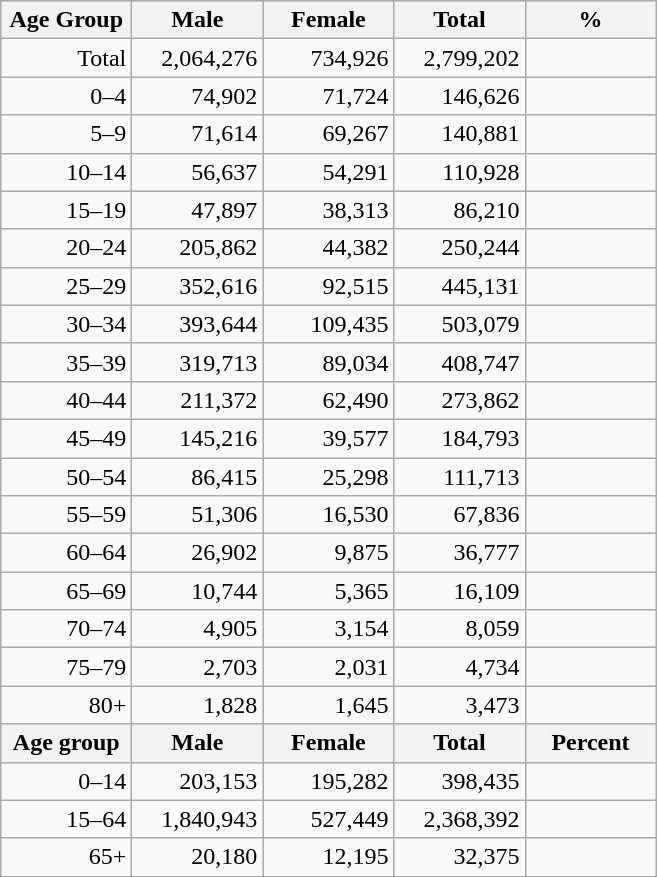<table class="wikitable">
<tr>
<th width="80pt">Age Group</th>
<th width="80pt">Male</th>
<th width="80pt">Female</th>
<th width="80pt">Total</th>
<th width="80pt">%</th>
</tr>
<tr>
<td align="right">Total</td>
<td align="right">2,064,276</td>
<td align="right">734,926</td>
<td align="right">2,799,202</td>
<td></td>
</tr>
<tr>
<td align="right">0–4</td>
<td align="right">74,902</td>
<td align="right">71,724</td>
<td align="right">146,626</td>
<td></td>
</tr>
<tr>
<td align="right">5–9</td>
<td align="right">71,614</td>
<td align="right">69,267</td>
<td align="right">140,881</td>
<td></td>
</tr>
<tr>
<td align="right">10–14</td>
<td align="right">56,637</td>
<td align="right">54,291</td>
<td align="right">110,928</td>
<td></td>
</tr>
<tr>
<td align="right">15–19</td>
<td align="right">47,897</td>
<td align="right">38,313</td>
<td align="right">86,210</td>
<td></td>
</tr>
<tr>
<td align="right">20–24</td>
<td align="right">205,862</td>
<td align="right">44,382</td>
<td align="right">250,244</td>
<td></td>
</tr>
<tr>
<td align="right">25–29</td>
<td align="right">352,616</td>
<td align="right">92,515</td>
<td align="right">445,131</td>
<td></td>
</tr>
<tr>
<td align="right">30–34</td>
<td align="right">393,644</td>
<td align="right">109,435</td>
<td align="right">503,079</td>
<td></td>
</tr>
<tr>
<td align="right">35–39</td>
<td align="right">319,713</td>
<td align="right">89,034</td>
<td align="right">408,747</td>
<td></td>
</tr>
<tr>
<td align="right">40–44</td>
<td align="right">211,372</td>
<td align="right">62,490</td>
<td align="right">273,862</td>
<td></td>
</tr>
<tr>
<td align="right">45–49</td>
<td align="right">145,216</td>
<td align="right">39,577</td>
<td align="right">184,793</td>
<td></td>
</tr>
<tr>
<td align="right">50–54</td>
<td align="right">86,415</td>
<td align="right">25,298</td>
<td align="right">111,713</td>
<td></td>
</tr>
<tr>
<td align="right">55–59</td>
<td align="right">51,306</td>
<td align="right">16,530</td>
<td align="right">67,836</td>
<td></td>
</tr>
<tr>
<td align="right">60–64</td>
<td align="right">26,902</td>
<td align="right">9,875</td>
<td align="right">36,777</td>
<td></td>
</tr>
<tr>
<td align="right">65–69</td>
<td align="right">10,744</td>
<td align="right">5,365</td>
<td align="right">16,109</td>
<td></td>
</tr>
<tr>
<td align="right">70–74</td>
<td align="right">4,905</td>
<td align="right">3,154</td>
<td align="right">8,059</td>
<td></td>
</tr>
<tr>
<td align="right">75–79</td>
<td align="right">2,703</td>
<td align="right">2,031</td>
<td align="right">4,734</td>
<td></td>
</tr>
<tr>
<td align="right">80+</td>
<td align="right">1,828</td>
<td align="right">1,645</td>
<td align="right">3,473</td>
<td></td>
</tr>
<tr>
<th width="50">Age group</th>
<th width="80pt">Male</th>
<th width="80">Female</th>
<th width="80">Total</th>
<th width="50">Percent</th>
</tr>
<tr>
<td align="right">0–14</td>
<td align="right">203,153</td>
<td align="right">195,282</td>
<td align="right">398,435</td>
<td></td>
</tr>
<tr>
<td align="right">15–64</td>
<td align="right">1,840,943</td>
<td align="right">527,449</td>
<td align="right">2,368,392</td>
<td></td>
</tr>
<tr>
<td align="right">65+</td>
<td align="right">20,180</td>
<td align="right">12,195</td>
<td align="right">32,375</td>
<td></td>
</tr>
</table>
